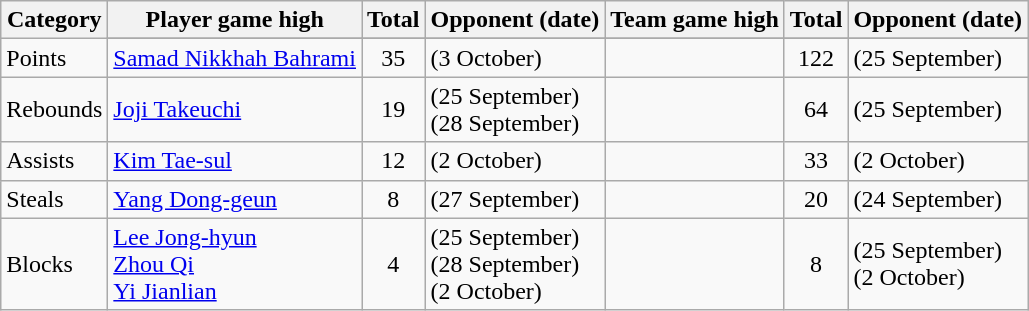<table class=wikitable>
<tr>
<th>Category</th>
<th>Player game high</th>
<th>Total</th>
<th>Opponent (date)</th>
<th>Team game high</th>
<th>Total</th>
<th>Opponent (date)</th>
</tr>
<tr>
<td rowspan=2>Points</td>
</tr>
<tr>
<td> <a href='#'>Samad Nikkhah Bahrami</a></td>
<td align=center>35</td>
<td> (3 October)</td>
<td></td>
<td align=center>122</td>
<td> (25 September)</td>
</tr>
<tr>
<td>Rebounds</td>
<td> <a href='#'>Joji Takeuchi</a></td>
<td align=center>19</td>
<td> (25 September)<br> (28 September)</td>
<td></td>
<td align=center>64</td>
<td> (25 September)</td>
</tr>
<tr>
<td>Assists</td>
<td> <a href='#'>Kim Tae-sul</a></td>
<td align=center>12</td>
<td> (2 October)</td>
<td></td>
<td align=center>33</td>
<td> (2 October)</td>
</tr>
<tr>
<td>Steals</td>
<td> <a href='#'>Yang Dong-geun</a></td>
<td align=center>8</td>
<td> (27 September)</td>
<td></td>
<td align=center>20</td>
<td> (24 September)</td>
</tr>
<tr>
<td>Blocks</td>
<td> <a href='#'>Lee Jong-hyun</a> <br>  <a href='#'>Zhou Qi</a> <br>  <a href='#'>Yi Jianlian</a></td>
<td align=center>4</td>
<td> (25 September) <br>  (28 September) <br>  (2 October)</td>
<td></td>
<td align=center>8</td>
<td> (25 September) <br>  (2 October)</td>
</tr>
</table>
